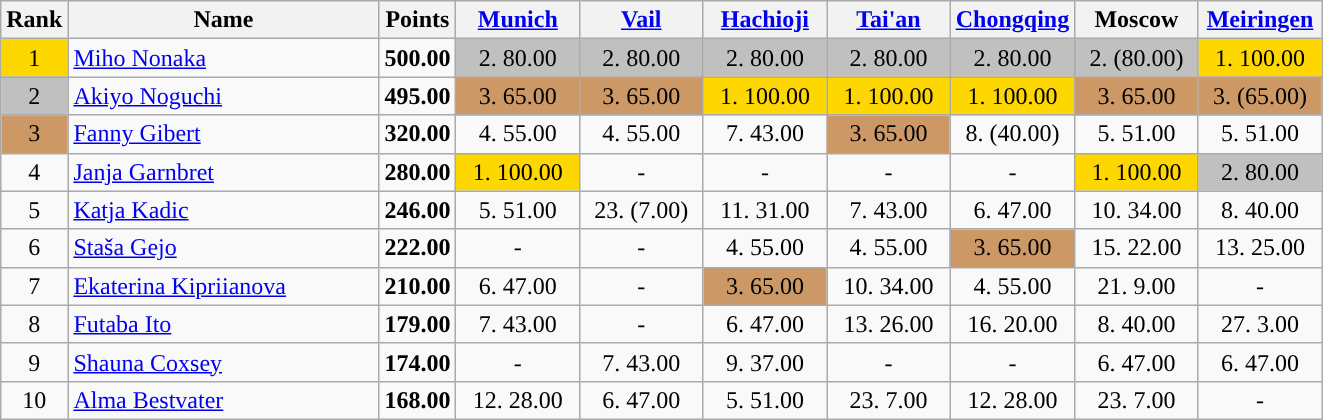<table class="wikitable sortable">
<tr>
<th>Rank</th>
<th width = "200">Name</th>
<th>Points</th>
<th width = "75" data-sort-type="number"><a href='#'>Munich</a></th>
<th width = "75" data-sort-type="number"><a href='#'>Vail</a></th>
<th width = "75" data-sort-type="number"><a href='#'>Hachioji</a></th>
<th width = "75" data-sort-type="number"><a href='#'>Tai'an</a></th>
<th width = "75" data-sort-type="number"><a href='#'>Chongqing</a></th>
<th width = "75" data-sort-type="number">Moscow</th>
<th width = "75" data-sort-type="number"><a href='#'>Meiringen</a></th>
</tr>
<tr>
<td align="center" style="background: gold">1</td>
<td> <a href='#'>Miho Nonaka</a></td>
<td align="center"><strong>500.00</strong></td>
<td align="center" style="background: silver">2. 80.00</td>
<td align="center" style="background: silver">2. 80.00</td>
<td align="center" style="background: silver">2. 80.00</td>
<td align="center" style="background: silver">2. 80.00</td>
<td align="center" style="background: silver">2. 80.00</td>
<td align="center" style="background: silver">2. (80.00)</td>
<td align="center" style="background: gold">1. 100.00</td>
</tr>
<tr>
<td align="center" style="background: silver">2</td>
<td> <a href='#'>Akiyo Noguchi</a></td>
<td align="center"><strong>495.00</strong></td>
<td align="center" style="background: #cc9966">3. 65.00</td>
<td align="center" style="background: #cc9966">3. 65.00</td>
<td align="center" style="background: gold">1. 100.00</td>
<td align="center" style="background: gold">1. 100.00</td>
<td align="center" style="background: gold">1. 100.00</td>
<td align="center" style="background: #cc9966">3. 65.00</td>
<td align="center" style="background: #cc9966">3. (65.00)</td>
</tr>
<tr>
<td align="center" style="background: #cc9966">3</td>
<td> <a href='#'>Fanny Gibert</a></td>
<td align="center"><strong>	320.00</strong></td>
<td align="center">4. 55.00</td>
<td align="center">4. 55.00</td>
<td align="center">7. 43.00</td>
<td align="center" style="background: #cc9966">3. 65.00</td>
<td align="center">8. (40.00)</td>
<td align="center">5. 51.00</td>
<td align="center">5. 51.00</td>
</tr>
<tr>
<td align="center">4</td>
<td> <a href='#'>Janja Garnbret</a></td>
<td align="center"><strong>280.00</strong></td>
<td align="center" style="background: gold">1. 100.00</td>
<td align="center">-</td>
<td align="center">-</td>
<td align="center">-</td>
<td align="center">-</td>
<td align="center" style="background: gold">1. 100.00</td>
<td align="center" style="background: silver">2. 80.00</td>
</tr>
<tr>
<td align="center">5</td>
<td> <a href='#'>Katja Kadic</a></td>
<td align="center"><strong>246.00</strong></td>
<td align="center">5. 51.00</td>
<td align="center">23. (7.00)</td>
<td align="center">11. 31.00</td>
<td align="center">7. 43.00</td>
<td align="center">6. 47.00</td>
<td align="center">10. 34.00</td>
<td align="center">8. 40.00</td>
</tr>
<tr>
<td align="center">6</td>
<td> <a href='#'>Staša Gejo</a></td>
<td align="center"><strong>222.00</strong></td>
<td align="center">-</td>
<td align="center">-</td>
<td align="center">4. 55.00</td>
<td align="center">4. 55.00</td>
<td align="center" style="background: #cc9966">3. 65.00</td>
<td align="center">15. 22.00</td>
<td align="center">13. 25.00</td>
</tr>
<tr>
<td align="center">7</td>
<td> <a href='#'>Ekaterina Kipriianova</a></td>
<td align="center"><strong>210.00</strong></td>
<td align="center">6. 47.00</td>
<td align="center">-</td>
<td align="center" style="background: #cc9966">3. 65.00</td>
<td align="center">10. 34.00</td>
<td align="center">4. 55.00</td>
<td align="center">21. 9.00</td>
<td align="center">-</td>
</tr>
<tr>
<td align="center">8</td>
<td> <a href='#'>Futaba Ito</a></td>
<td align="center"><strong>179.00</strong></td>
<td align="center">7. 43.00</td>
<td align="center">-</td>
<td align="center">6. 47.00</td>
<td align="center">13. 26.00</td>
<td align="center">16. 20.00</td>
<td align="center">8. 40.00</td>
<td align="center">27. 3.00</td>
</tr>
<tr>
<td align="center">9</td>
<td> <a href='#'>Shauna Coxsey</a></td>
<td align="center"><strong>174.00</strong></td>
<td align="center">-</td>
<td align="center">7. 43.00</td>
<td align="center">9. 37.00</td>
<td align="center">-</td>
<td align="center">-</td>
<td align="center">6. 47.00</td>
<td align="center">6. 47.00</td>
</tr>
<tr>
<td align="center">10</td>
<td> <a href='#'>Alma Bestvater</a></td>
<td align="center"><strong>168.00</strong></td>
<td align="center">12. 28.00</td>
<td align="center">6. 47.00</td>
<td align="center">5. 51.00</td>
<td align="center">23. 7.00</td>
<td align="center">12. 28.00</td>
<td align="center">23. 7.00</td>
<td align="center">-</td>
</tr>
</table>
